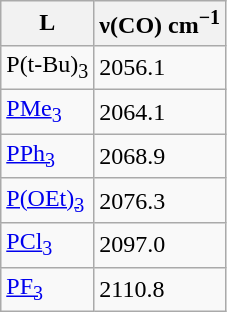<table class = "wikitable" align="left">
<tr>
<th>L</th>
<th>ν(CO) cm<sup>−1</sup></th>
</tr>
<tr>
<td>P(t-Bu)<sub>3</sub></td>
<td>2056.1</td>
</tr>
<tr>
<td><a href='#'>PMe<sub>3</sub></a></td>
<td>2064.1</td>
</tr>
<tr>
<td><a href='#'>PPh<sub>3</sub></a></td>
<td>2068.9</td>
</tr>
<tr>
<td><a href='#'>P(OEt)<sub>3</sub></a></td>
<td>2076.3</td>
</tr>
<tr>
<td><a href='#'>PCl<sub>3</sub></a></td>
<td>2097.0</td>
</tr>
<tr>
<td><a href='#'>PF<sub>3</sub></a></td>
<td>2110.8</td>
</tr>
</table>
